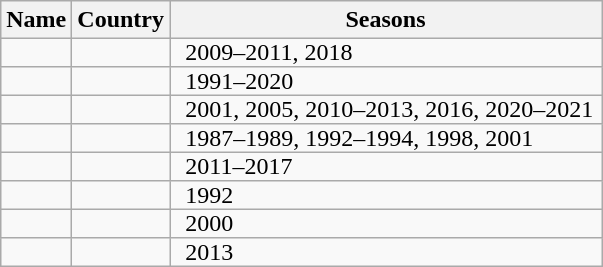<table class="wikitable sortable" style="text-align:center style="font-size: 85%; line-height: 23px">
<tr>
<th scope=col>Name</th>
<th scope=col>Country</th>
<th scope=col>Seasons</th>
</tr>
<tr>
<td align="left" style="padding: 0px 5px 0px 10px"></td>
<td align="left"></td>
<td style="padding: 0px 5px 0px 10px">2009–2011, 2018</td>
</tr>
<tr>
<td align="left" style="padding: 0px 5px 0px 10px"></td>
<td align="left"></td>
<td style="padding: 0px 5px 0px 10px">1991–2020</td>
</tr>
<tr>
<td align="left" style="padding: 0px 5px 0px 10px"></td>
<td align="left"></td>
<td style="padding: 0px 5px 0px 10px">2001, 2005, 2010–2013, 2016, 2020–2021</td>
</tr>
<tr>
<td align="left" style="padding: 0px 5px 0px 10px"></td>
<td align="left"></td>
<td style="padding: 0px 5px 0px 10px">1987–1989, 1992–1994, 1998, 2001</td>
</tr>
<tr>
<td align="left" style="padding: 0px 5px 0px 10px"></td>
<td align="left"></td>
<td style="padding: 0px 5px 0px 10px">2011–2017</td>
</tr>
<tr>
<td align="left" style="padding: 0px 5px 0px 10px"></td>
<td align="left"></td>
<td style="padding: 0px 5px 0px 10px">1992</td>
</tr>
<tr>
<td align="left" style="padding: 0px 5px 0px 10px"></td>
<td align="left"></td>
<td style="padding: 0px 5px 0px 10px">2000</td>
</tr>
<tr>
<td align="left" style="padding: 0px 5px 0px 10px"></td>
<td align="left"></td>
<td style="padding: 0px 5px 0px 10px">2013</td>
</tr>
</table>
